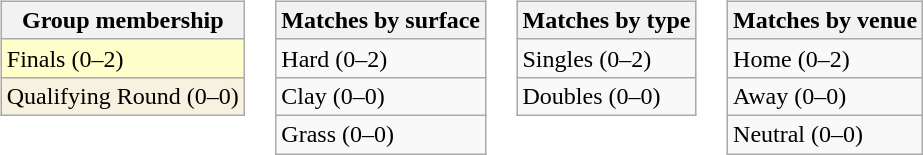<table>
<tr valign=top>
<td><br><table class=wikitable>
<tr>
<th>Group membership</th>
</tr>
<tr bgcolor=#FFFFCC>
<td>Finals (0–2)</td>
</tr>
<tr bgcolor=#F7F2E0>
<td>Qualifying Round (0–0)</td>
</tr>
</table>
</td>
<td><br><table class=wikitable>
<tr>
<th>Matches by surface</th>
</tr>
<tr>
<td>Hard (0–2)</td>
</tr>
<tr>
<td>Clay (0–0)</td>
</tr>
<tr>
<td>Grass (0–0)</td>
</tr>
</table>
</td>
<td><br><table class=wikitable>
<tr>
<th>Matches by type</th>
</tr>
<tr>
<td>Singles (0–2)</td>
</tr>
<tr>
<td>Doubles (0–0)</td>
</tr>
</table>
</td>
<td><br><table class=wikitable>
<tr>
<th>Matches by venue</th>
</tr>
<tr>
<td>Home (0–2)</td>
</tr>
<tr>
<td>Away (0–0)</td>
</tr>
<tr>
<td>Neutral (0–0)</td>
</tr>
</table>
</td>
</tr>
</table>
